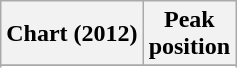<table class="wikitable sortable">
<tr>
<th>Chart (2012)</th>
<th>Peak<br>position</th>
</tr>
<tr>
</tr>
<tr>
</tr>
<tr>
</tr>
</table>
